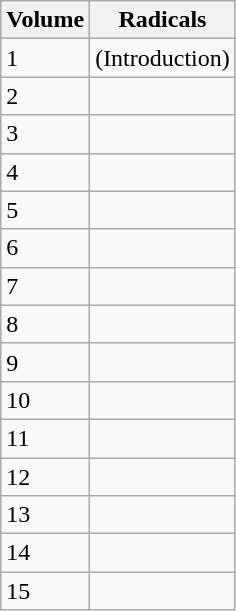<table class="wikitable">
<tr>
<th>Volume</th>
<th>Radicals</th>
</tr>
<tr>
<td>1</td>
<td>(Introduction)</td>
</tr>
<tr>
<td>2</td>
<td></td>
</tr>
<tr>
<td>3</td>
<td></td>
</tr>
<tr>
<td>4</td>
<td></td>
</tr>
<tr>
<td>5</td>
<td></td>
</tr>
<tr>
<td>6</td>
<td></td>
</tr>
<tr>
<td>7</td>
<td></td>
</tr>
<tr>
<td>8</td>
<td></td>
</tr>
<tr>
<td>9</td>
<td></td>
</tr>
<tr>
<td>10</td>
<td></td>
</tr>
<tr>
<td>11</td>
<td></td>
</tr>
<tr>
<td>12</td>
<td></td>
</tr>
<tr>
<td>13</td>
<td></td>
</tr>
<tr>
<td>14</td>
<td></td>
</tr>
<tr>
<td>15</td>
<td></td>
</tr>
</table>
